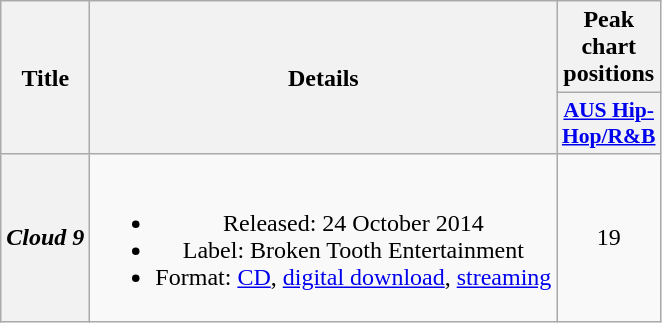<table class="wikitable plainrowheaders" style="text-align:center;">
<tr>
<th scope="col" rowspan="2">Title</th>
<th scope="col" rowspan="2">Details</th>
<th scope="col" colspan="1">Peak chart positions</th>
</tr>
<tr>
<th scope="col" style="width:2.2em;font-size:90%;"><a href='#'>AUS Hip-Hop/R&B</a><br> </th>
</tr>
<tr>
<th scope="row"><em>Cloud 9</em></th>
<td><br><ul><li>Released: 24 October 2014</li><li>Label: Broken Tooth Entertainment</li><li>Format: <a href='#'>CD</a>, <a href='#'>digital download</a>, <a href='#'>streaming</a></li></ul></td>
<td>19</td>
</tr>
</table>
